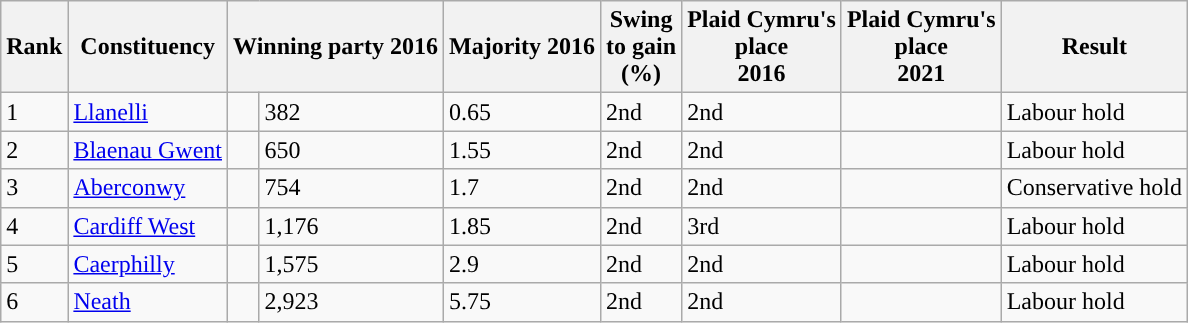<table class="wikitable">
<tr>
<th>Rank</th>
<th>Constituency</th>
<th colspan=2>Winning party 2016</th>
<th>Majority 2016</th>
<th>Swing<br>to gain<br>(%)</th>
<th>Plaid Cymru's<br>place<br>2016</th>
<th>Plaid Cymru's<br>place<br>2021</th>
<th colspan=2>Result</th>
</tr>
<tr>
<td>1</td>
<td><a href='#'>Llanelli</a></td>
<td></td>
<td>382</td>
<td>0.65</td>
<td>2nd</td>
<td>2nd</td>
<td style="background-color: "></td>
<td>Labour hold</td>
</tr>
<tr>
<td>2</td>
<td><a href='#'>Blaenau Gwent</a></td>
<td></td>
<td>650</td>
<td>1.55</td>
<td>2nd</td>
<td>2nd</td>
<td style="background-color: "></td>
<td>Labour hold</td>
</tr>
<tr>
<td>3</td>
<td><a href='#'>Aberconwy</a></td>
<td></td>
<td>754</td>
<td>1.7</td>
<td>2nd</td>
<td>2nd</td>
<td style="background-color: "></td>
<td>Conservative hold</td>
</tr>
<tr>
<td>4</td>
<td><a href='#'>Cardiff West</a></td>
<td></td>
<td>1,176</td>
<td>1.85</td>
<td>2nd</td>
<td>3rd</td>
<td style="background-color: "></td>
<td>Labour hold</td>
</tr>
<tr>
<td>5</td>
<td><a href='#'>Caerphilly</a></td>
<td></td>
<td>1,575</td>
<td>2.9</td>
<td>2nd</td>
<td>2nd</td>
<td style="background-color: "></td>
<td>Labour hold</td>
</tr>
<tr>
<td>6</td>
<td><a href='#'>Neath</a></td>
<td></td>
<td>2,923</td>
<td>5.75</td>
<td>2nd</td>
<td>2nd</td>
<td style="background-color: "></td>
<td>Labour hold</td>
</tr>
</table>
